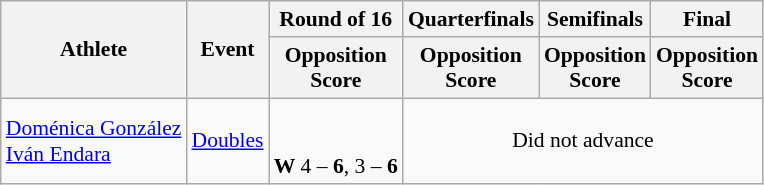<table class="wikitable" border="1" style="font-size:90%">
<tr>
<th rowspan=2>Athlete</th>
<th rowspan=2>Event</th>
<th>Round of 16</th>
<th>Quarterfinals</th>
<th>Semifinals</th>
<th>Final</th>
</tr>
<tr>
<th>Opposition<br>Score</th>
<th>Opposition<br>Score</th>
<th>Opposition<br>Score</th>
<th>Opposition<br>Score</th>
</tr>
<tr>
<td><a href='#'>Doménica González</a><br><a href='#'>Iván Endara</a></td>
<td><a href='#'>Doubles</a></td>
<td align=center><br><br><strong>W</strong> 4 – <strong>6</strong>, 3 – <strong>6</strong></td>
<td align="center" colspan="7">Did not advance</td>
</tr>
</table>
